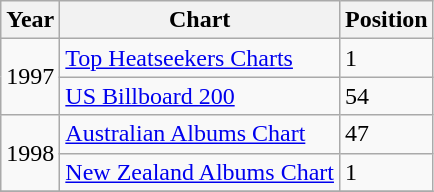<table class="wikitable">
<tr>
<th>Year</th>
<th>Chart</th>
<th>Position</th>
</tr>
<tr>
<td rowspan="2">1997</td>
<td><a href='#'>Top Heatseekers Charts</a></td>
<td>1</td>
</tr>
<tr>
<td><a href='#'>US Billboard 200</a></td>
<td>54</td>
</tr>
<tr>
<td rowspan="2">1998</td>
<td><a href='#'>Australian Albums Chart</a></td>
<td>47</td>
</tr>
<tr>
<td><a href='#'>New Zealand Albums Chart</a></td>
<td>1</td>
</tr>
<tr>
</tr>
</table>
